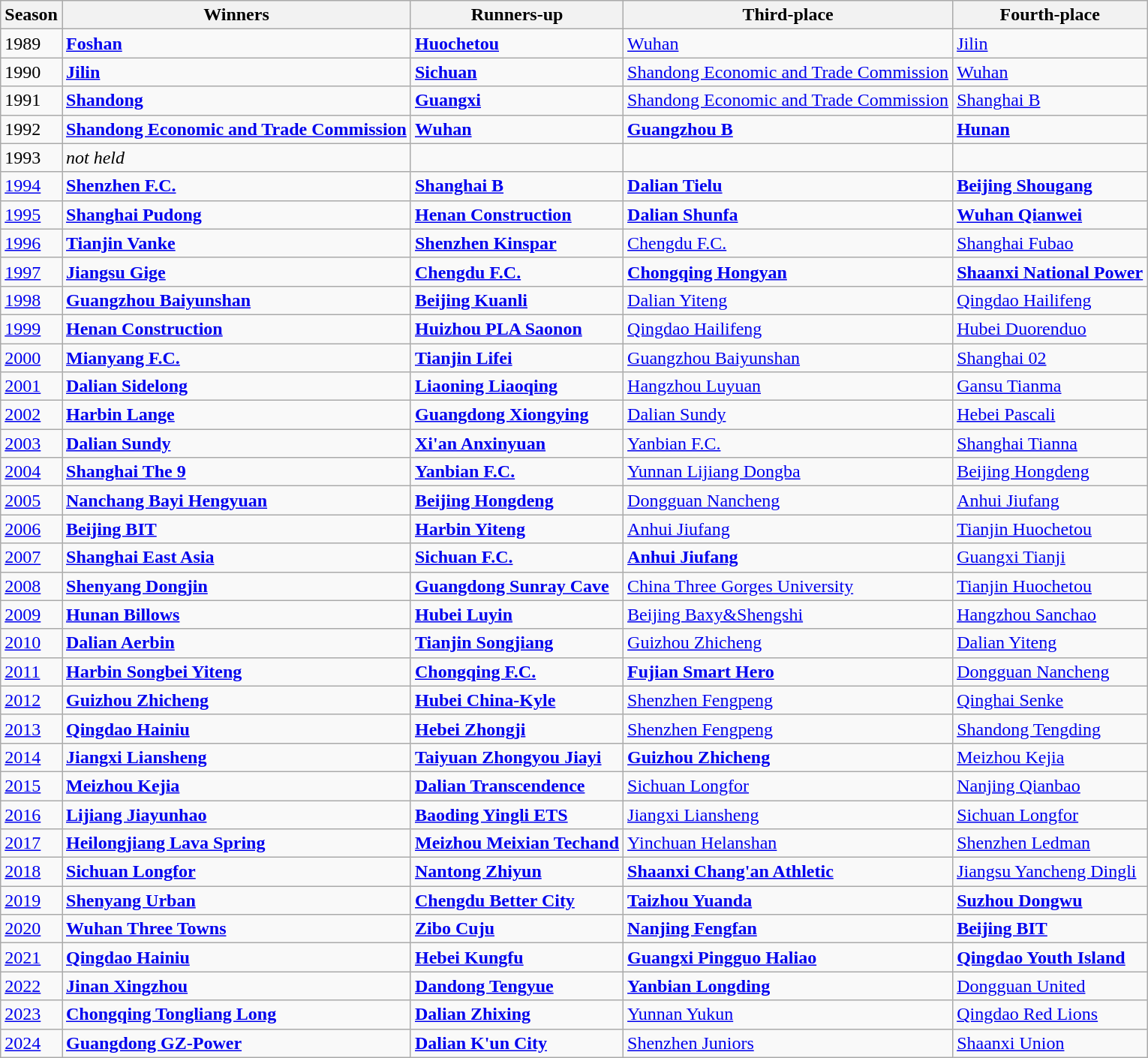<table class="wikitable">
<tr>
<th>Season</th>
<th>Winners</th>
<th>Runners-up</th>
<th>Third-place</th>
<th>Fourth-place</th>
</tr>
<tr>
<td>1989</td>
<td><strong><a href='#'>Foshan</a></strong></td>
<td><strong><a href='#'>Huochetou</a></strong></td>
<td><a href='#'>Wuhan</a></td>
<td><a href='#'>Jilin</a></td>
</tr>
<tr>
<td>1990</td>
<td><strong><a href='#'>Jilin</a></strong></td>
<td><strong><a href='#'>Sichuan</a></strong></td>
<td><a href='#'>Shandong Economic and Trade Commission</a></td>
<td><a href='#'>Wuhan</a></td>
</tr>
<tr>
<td>1991</td>
<td><strong><a href='#'>Shandong</a></strong></td>
<td><strong><a href='#'>Guangxi</a></strong></td>
<td><a href='#'>Shandong Economic and Trade Commission</a></td>
<td><a href='#'>Shanghai B</a></td>
</tr>
<tr>
<td>1992</td>
<td><strong><a href='#'>Shandong Economic and Trade Commission</a></strong></td>
<td><strong><a href='#'>Wuhan</a></strong></td>
<td><strong><a href='#'>Guangzhou B</a></strong></td>
<td><strong><a href='#'>Hunan</a></strong></td>
</tr>
<tr>
<td>1993</td>
<td><em>not held</em></td>
<td></td>
<td></td>
<td></td>
</tr>
<tr>
<td><a href='#'>1994</a></td>
<td><strong><a href='#'>Shenzhen F.C.</a></strong></td>
<td><strong><a href='#'>Shanghai B</a></strong></td>
<td><strong><a href='#'>Dalian Tielu</a></strong></td>
<td><strong><a href='#'>Beijing Shougang</a></strong></td>
</tr>
<tr>
<td><a href='#'>1995</a></td>
<td><strong><a href='#'>Shanghai Pudong</a></strong></td>
<td><strong><a href='#'>Henan Construction</a></strong></td>
<td><strong><a href='#'>Dalian Shunfa</a></strong></td>
<td><strong><a href='#'>Wuhan Qianwei</a></strong></td>
</tr>
<tr>
<td><a href='#'>1996</a></td>
<td><strong><a href='#'>Tianjin Vanke</a></strong></td>
<td><strong><a href='#'>Shenzhen Kinspar</a></strong></td>
<td><a href='#'>Chengdu F.C.</a></td>
<td><a href='#'>Shanghai Fubao</a></td>
</tr>
<tr>
<td><a href='#'>1997</a></td>
<td><strong><a href='#'>Jiangsu Gige</a></strong></td>
<td><strong><a href='#'>Chengdu F.C.</a></strong></td>
<td><strong><a href='#'>Chongqing Hongyan</a></strong></td>
<td><strong><a href='#'>Shaanxi National Power</a></strong></td>
</tr>
<tr>
<td><a href='#'>1998</a></td>
<td><strong><a href='#'>Guangzhou Baiyunshan</a></strong></td>
<td><strong><a href='#'>Beijing Kuanli</a></strong></td>
<td><a href='#'>Dalian Yiteng</a></td>
<td><a href='#'>Qingdao Hailifeng</a></td>
</tr>
<tr>
<td><a href='#'>1999</a></td>
<td><strong><a href='#'>Henan Construction</a></strong></td>
<td><strong><a href='#'>Huizhou PLA Saonon</a></strong></td>
<td><a href='#'>Qingdao Hailifeng</a></td>
<td><a href='#'>Hubei Duorenduo</a></td>
</tr>
<tr>
<td><a href='#'>2000</a></td>
<td><strong><a href='#'>Mianyang F.C.</a></strong></td>
<td><strong><a href='#'>Tianjin Lifei</a></strong></td>
<td><a href='#'>Guangzhou Baiyunshan</a></td>
<td><a href='#'>Shanghai 02</a></td>
</tr>
<tr>
<td><a href='#'>2001</a></td>
<td><strong><a href='#'>Dalian Sidelong</a></strong></td>
<td><strong><a href='#'>Liaoning Liaoqing</a></strong></td>
<td><a href='#'>Hangzhou Luyuan</a></td>
<td><a href='#'>Gansu Tianma</a></td>
</tr>
<tr>
<td><a href='#'>2002</a></td>
<td><strong><a href='#'>Harbin Lange</a></strong></td>
<td><strong><a href='#'>Guangdong Xiongying</a></strong></td>
<td><a href='#'>Dalian Sundy</a></td>
<td><a href='#'>Hebei Pascali</a></td>
</tr>
<tr>
<td><a href='#'>2003</a></td>
<td><strong><a href='#'>Dalian Sundy</a></strong></td>
<td><strong><a href='#'>Xi'an Anxinyuan</a></strong></td>
<td><a href='#'>Yanbian F.C.</a></td>
<td><a href='#'>Shanghai Tianna</a></td>
</tr>
<tr>
<td><a href='#'>2004</a></td>
<td><strong><a href='#'>Shanghai The 9</a></strong></td>
<td><strong><a href='#'>Yanbian F.C.</a></strong></td>
<td><a href='#'>Yunnan Lijiang Dongba</a></td>
<td><a href='#'>Beijing Hongdeng</a></td>
</tr>
<tr>
<td><a href='#'>2005</a></td>
<td><strong><a href='#'>Nanchang Bayi Hengyuan</a></strong></td>
<td><strong><a href='#'>Beijing Hongdeng</a></strong></td>
<td><a href='#'>Dongguan Nancheng</a></td>
<td><a href='#'>Anhui Jiufang</a></td>
</tr>
<tr>
<td><a href='#'>2006</a></td>
<td><strong><a href='#'>Beijing BIT</a></strong></td>
<td><strong><a href='#'>Harbin Yiteng</a></strong></td>
<td><a href='#'>Anhui Jiufang</a></td>
<td><a href='#'>Tianjin Huochetou</a></td>
</tr>
<tr>
<td><a href='#'>2007</a></td>
<td><strong><a href='#'>Shanghai East Asia</a></strong></td>
<td><strong><a href='#'>Sichuan F.C.</a></strong></td>
<td><strong><a href='#'>Anhui Jiufang</a></strong></td>
<td><a href='#'>Guangxi Tianji</a></td>
</tr>
<tr>
<td><a href='#'>2008</a></td>
<td><strong><a href='#'>Shenyang Dongjin</a></strong></td>
<td><strong><a href='#'>Guangdong Sunray Cave</a></strong></td>
<td><a href='#'>China Three Gorges University</a></td>
<td><a href='#'>Tianjin Huochetou</a></td>
</tr>
<tr>
<td><a href='#'>2009</a></td>
<td><strong><a href='#'>Hunan Billows</a></strong></td>
<td><strong><a href='#'>Hubei Luyin</a></strong></td>
<td><a href='#'>Beijing Baxy&Shengshi</a></td>
<td><a href='#'>Hangzhou Sanchao</a></td>
</tr>
<tr>
<td><a href='#'>2010</a></td>
<td><strong><a href='#'>Dalian Aerbin</a></strong></td>
<td><strong><a href='#'>Tianjin Songjiang</a></strong></td>
<td><a href='#'>Guizhou Zhicheng</a></td>
<td><a href='#'>Dalian Yiteng</a></td>
</tr>
<tr>
<td><a href='#'>2011</a></td>
<td><strong><a href='#'>Harbin Songbei Yiteng</a></strong></td>
<td><strong><a href='#'>Chongqing F.C.</a></strong></td>
<td><strong><a href='#'>Fujian Smart Hero</a></strong></td>
<td><a href='#'>Dongguan Nancheng</a></td>
</tr>
<tr>
<td><a href='#'>2012</a></td>
<td><strong><a href='#'>Guizhou Zhicheng</a></strong></td>
<td><strong><a href='#'>Hubei China-Kyle</a></strong></td>
<td><a href='#'>Shenzhen Fengpeng</a></td>
<td><a href='#'>Qinghai Senke</a></td>
</tr>
<tr>
<td><a href='#'>2013</a></td>
<td><strong><a href='#'>Qingdao Hainiu</a></strong></td>
<td><strong><a href='#'>Hebei Zhongji</a></strong></td>
<td><a href='#'>Shenzhen Fengpeng</a></td>
<td><a href='#'>Shandong Tengding</a></td>
</tr>
<tr>
<td><a href='#'>2014</a></td>
<td><strong><a href='#'>Jiangxi Liansheng</a></strong></td>
<td><strong><a href='#'>Taiyuan Zhongyou Jiayi</a></strong></td>
<td><strong><a href='#'>Guizhou Zhicheng</a></strong></td>
<td><a href='#'>Meizhou Kejia</a></td>
</tr>
<tr>
<td><a href='#'>2015</a></td>
<td><strong><a href='#'>Meizhou Kejia</a></strong></td>
<td><strong><a href='#'>Dalian Transcendence</a></strong></td>
<td><a href='#'>Sichuan Longfor</a></td>
<td><a href='#'>Nanjing Qianbao</a></td>
</tr>
<tr>
<td><a href='#'>2016</a></td>
<td><strong><a href='#'>Lijiang Jiayunhao</a></strong></td>
<td><strong><a href='#'>Baoding Yingli ETS</a></strong></td>
<td><a href='#'>Jiangxi Liansheng</a></td>
<td><a href='#'>Sichuan Longfor</a></td>
</tr>
<tr>
<td><a href='#'>2017</a></td>
<td><strong><a href='#'>Heilongjiang Lava Spring</a></strong></td>
<td><strong><a href='#'>Meizhou Meixian Techand</a></strong></td>
<td><a href='#'>Yinchuan Helanshan</a></td>
<td><a href='#'>Shenzhen Ledman</a></td>
</tr>
<tr>
<td><a href='#'>2018</a></td>
<td><strong><a href='#'>Sichuan Longfor</a></strong></td>
<td><strong><a href='#'>Nantong Zhiyun</a></strong></td>
<td><strong><a href='#'>Shaanxi Chang'an Athletic</a></strong></td>
<td><a href='#'>Jiangsu Yancheng Dingli</a></td>
</tr>
<tr>
<td><a href='#'>2019</a></td>
<td><strong><a href='#'>Shenyang Urban</a></strong></td>
<td><strong><a href='#'>Chengdu Better City</a></strong></td>
<td><strong><a href='#'>Taizhou Yuanda</a></strong></td>
<td><strong><a href='#'>Suzhou Dongwu</a></strong></td>
</tr>
<tr>
<td><a href='#'>2020</a></td>
<td><strong><a href='#'>Wuhan Three Towns</a></strong></td>
<td><strong><a href='#'>Zibo Cuju</a></strong></td>
<td><strong><a href='#'>Nanjing Fengfan</a></strong></td>
<td><strong><a href='#'>Beijing BIT</a></strong></td>
</tr>
<tr>
<td><a href='#'>2021</a></td>
<td><strong><a href='#'>Qingdao Hainiu</a></strong></td>
<td><strong><a href='#'>Hebei Kungfu</a></strong></td>
<td><strong><a href='#'>Guangxi Pingguo Haliao</a></strong></td>
<td><strong><a href='#'>Qingdao Youth Island</a></strong></td>
</tr>
<tr>
<td><a href='#'>2022</a></td>
<td><strong><a href='#'>Jinan Xingzhou</a></strong></td>
<td><strong><a href='#'>Dandong Tengyue</a></strong></td>
<td><strong><a href='#'>Yanbian Longding</a></strong></td>
<td><a href='#'>Dongguan United</a></td>
</tr>
<tr>
<td><a href='#'>2023</a></td>
<td><strong><a href='#'>Chongqing Tongliang Long</a></strong></td>
<td><strong><a href='#'>Dalian Zhixing</a></strong></td>
<td><a href='#'>Yunnan Yukun</a></td>
<td><a href='#'>Qingdao Red Lions</a></td>
</tr>
<tr>
<td><a href='#'>2024</a></td>
<td><strong><a href='#'>Guangdong GZ-Power</a></strong></td>
<td><strong><a href='#'>Dalian K'un City</a></strong></td>
<td><a href='#'>Shenzhen Juniors</a></td>
<td><a href='#'>Shaanxi Union</a></td>
</tr>
</table>
